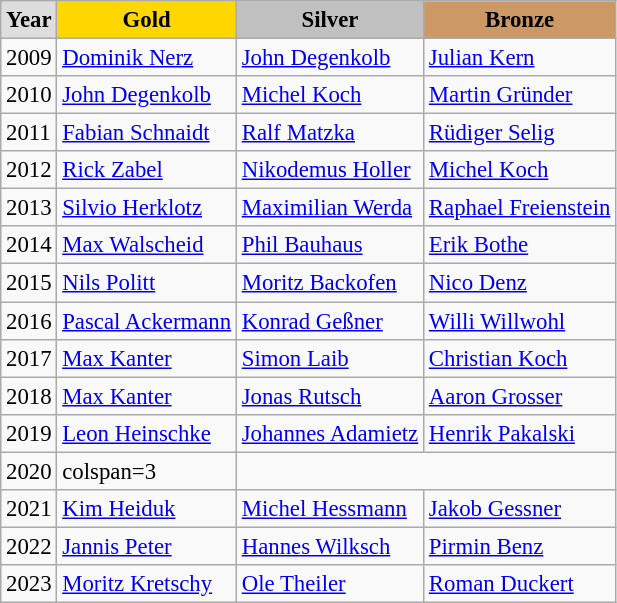<table class="wikitable sortable" style="font-size:95%">
<tr>
<td style="background:#DDDDDD; font-weight:bold; text-align:center;">Year</td>
<td style="background:gold; font-weight:bold; text-align:center;">Gold</td>
<td style="background:silver; font-weight:bold; text-align:center;">Silver</td>
<td style="background:#cc9966; font-weight:bold; text-align:center;">Bronze</td>
</tr>
<tr>
<td>2009</td>
<td><a href='#'>Dominik Nerz</a></td>
<td><a href='#'>John Degenkolb</a></td>
<td><a href='#'>Julian Kern</a></td>
</tr>
<tr>
<td>2010</td>
<td><a href='#'>John Degenkolb</a></td>
<td><a href='#'>Michel Koch</a></td>
<td><a href='#'>Martin Gründer</a></td>
</tr>
<tr>
<td>2011</td>
<td><a href='#'>Fabian Schnaidt</a></td>
<td><a href='#'>Ralf Matzka</a></td>
<td><a href='#'>Rüdiger Selig</a></td>
</tr>
<tr>
<td>2012</td>
<td><a href='#'>Rick Zabel</a></td>
<td><a href='#'>Nikodemus Holler</a></td>
<td><a href='#'>Michel Koch</a></td>
</tr>
<tr>
<td>2013</td>
<td><a href='#'>Silvio Herklotz</a></td>
<td><a href='#'>Maximilian Werda</a></td>
<td><a href='#'>Raphael Freienstein</a></td>
</tr>
<tr>
<td>2014</td>
<td><a href='#'>Max Walscheid</a></td>
<td><a href='#'>Phil Bauhaus</a></td>
<td><a href='#'>Erik Bothe</a></td>
</tr>
<tr>
<td>2015</td>
<td><a href='#'>Nils Politt</a></td>
<td><a href='#'>Moritz Backofen</a></td>
<td><a href='#'>Nico Denz</a></td>
</tr>
<tr>
<td>2016</td>
<td><a href='#'>Pascal Ackermann</a></td>
<td><a href='#'>Konrad Geßner</a></td>
<td><a href='#'>Willi Willwohl</a></td>
</tr>
<tr>
<td>2017</td>
<td><a href='#'>Max Kanter</a></td>
<td><a href='#'>Simon Laib</a></td>
<td><a href='#'>Christian Koch</a></td>
</tr>
<tr>
<td>2018</td>
<td><a href='#'>Max Kanter</a></td>
<td><a href='#'>Jonas Rutsch</a></td>
<td><a href='#'>Aaron Grosser</a></td>
</tr>
<tr>
<td>2019</td>
<td><a href='#'>Leon Heinschke</a></td>
<td><a href='#'>Johannes Adamietz</a></td>
<td><a href='#'>Henrik Pakalski</a></td>
</tr>
<tr>
<td>2020</td>
<td>colspan=3 </td>
</tr>
<tr>
<td>2021</td>
<td><a href='#'>Kim Heiduk</a></td>
<td><a href='#'>Michel Hessmann</a></td>
<td><a href='#'>Jakob Gessner</a></td>
</tr>
<tr>
<td>2022</td>
<td><a href='#'>Jannis Peter</a></td>
<td><a href='#'>Hannes Wilksch</a></td>
<td><a href='#'>Pirmin Benz</a></td>
</tr>
<tr>
<td>2023</td>
<td><a href='#'>Moritz Kretschy</a></td>
<td><a href='#'>Ole Theiler</a></td>
<td><a href='#'>Roman Duckert</a></td>
</tr>
</table>
